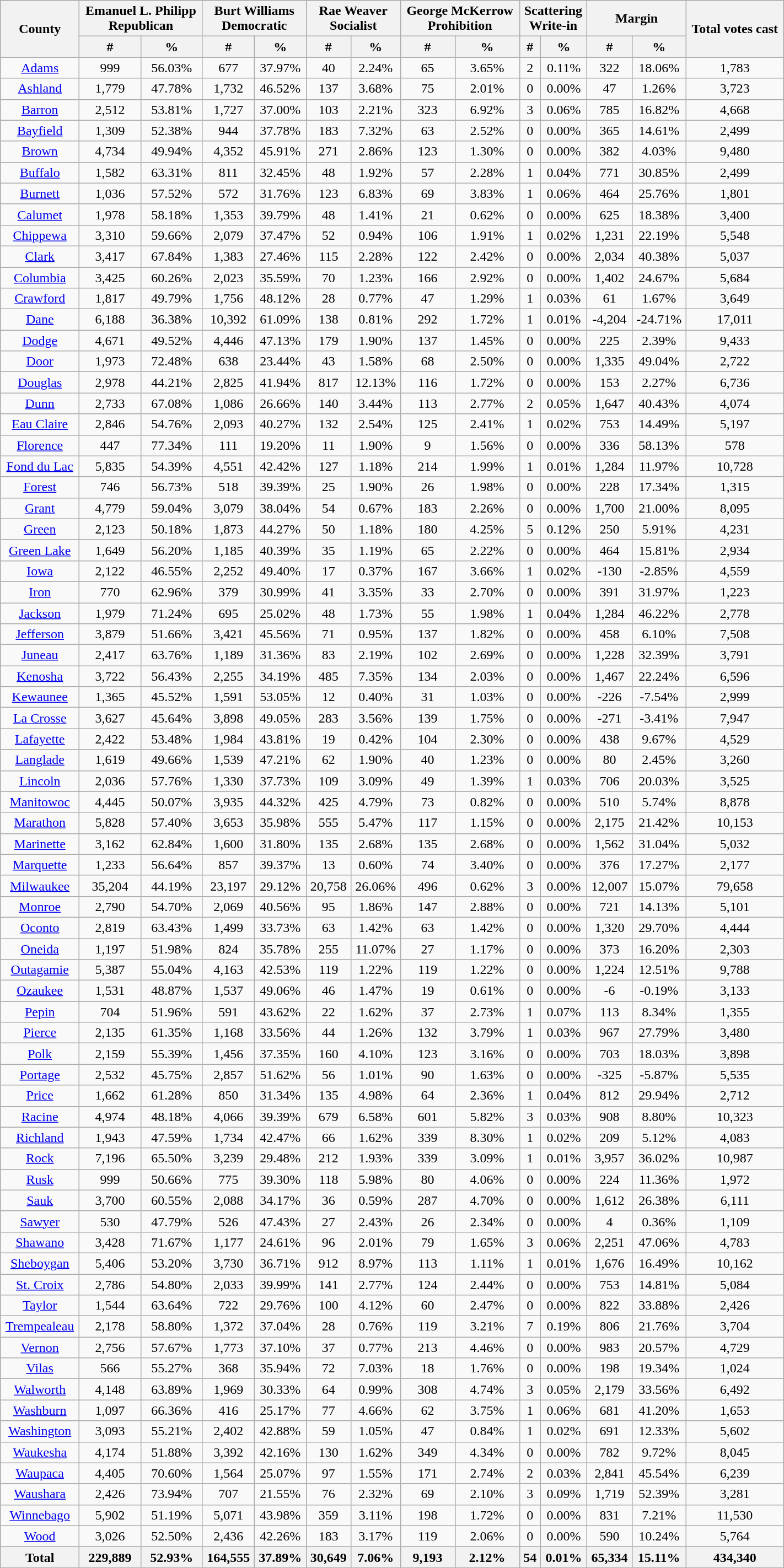<table width="75%" class="wikitable sortable" style="text-align:center">
<tr>
<th rowspan="2" style="text-align:center;">County</th>
<th colspan="2" style="text-align:center;">Emanuel L. Philipp<br>Republican</th>
<th colspan="2" style="text-align:center;">Burt Williams<br>Democratic</th>
<th colspan="2" style="text-align:center;">Rae Weaver<br>Socialist</th>
<th colspan="2" style="text-align:center;">George McKerrow<br>Prohibition</th>
<th colspan="2" style="text-align:center;">Scattering<br>Write-in</th>
<th colspan="2" style="text-align:center;">Margin</th>
<th rowspan="2" style="text-align:center;">Total votes cast</th>
</tr>
<tr>
<th style="text-align:center;" data-sort-type="number">#</th>
<th style="text-align:center;" data-sort-type="number">%</th>
<th style="text-align:center;" data-sort-type="number">#</th>
<th style="text-align:center;" data-sort-type="number">%</th>
<th style="text-align:center;" data-sort-type="number">#</th>
<th style="text-align:center;" data-sort-type="number">%</th>
<th style="text-align:center;" data-sort-type="number">#</th>
<th style="text-align:center;" data-sort-type="number">%</th>
<th style="text-align:center;" data-sort-type="number">#</th>
<th style="text-align:center;" data-sort-type="number">%</th>
<th style="text-align:center;" data-sort-type="number">#</th>
<th style="text-align:center;" data-sort-type="number">%</th>
</tr>
<tr style="text-align:center;">
<td><a href='#'>Adams</a></td>
<td>999</td>
<td>56.03%</td>
<td>677</td>
<td>37.97%</td>
<td>40</td>
<td>2.24%</td>
<td>65</td>
<td>3.65%</td>
<td>2</td>
<td>0.11%</td>
<td>322</td>
<td>18.06%</td>
<td>1,783</td>
</tr>
<tr style="text-align:center;">
<td><a href='#'>Ashland</a></td>
<td>1,779</td>
<td>47.78%</td>
<td>1,732</td>
<td>46.52%</td>
<td>137</td>
<td>3.68%</td>
<td>75</td>
<td>2.01%</td>
<td>0</td>
<td>0.00%</td>
<td>47</td>
<td>1.26%</td>
<td>3,723</td>
</tr>
<tr style="text-align:center;">
<td><a href='#'>Barron</a></td>
<td>2,512</td>
<td>53.81%</td>
<td>1,727</td>
<td>37.00%</td>
<td>103</td>
<td>2.21%</td>
<td>323</td>
<td>6.92%</td>
<td>3</td>
<td>0.06%</td>
<td>785</td>
<td>16.82%</td>
<td>4,668</td>
</tr>
<tr style="text-align:center;">
<td><a href='#'>Bayfield</a></td>
<td>1,309</td>
<td>52.38%</td>
<td>944</td>
<td>37.78%</td>
<td>183</td>
<td>7.32%</td>
<td>63</td>
<td>2.52%</td>
<td>0</td>
<td>0.00%</td>
<td>365</td>
<td>14.61%</td>
<td>2,499</td>
</tr>
<tr style="text-align:center;">
<td><a href='#'>Brown</a></td>
<td>4,734</td>
<td>49.94%</td>
<td>4,352</td>
<td>45.91%</td>
<td>271</td>
<td>2.86%</td>
<td>123</td>
<td>1.30%</td>
<td>0</td>
<td>0.00%</td>
<td>382</td>
<td>4.03%</td>
<td>9,480</td>
</tr>
<tr style="text-align:center;">
<td><a href='#'>Buffalo</a></td>
<td>1,582</td>
<td>63.31%</td>
<td>811</td>
<td>32.45%</td>
<td>48</td>
<td>1.92%</td>
<td>57</td>
<td>2.28%</td>
<td>1</td>
<td>0.04%</td>
<td>771</td>
<td>30.85%</td>
<td>2,499</td>
</tr>
<tr style="text-align:center;">
<td><a href='#'>Burnett</a></td>
<td>1,036</td>
<td>57.52%</td>
<td>572</td>
<td>31.76%</td>
<td>123</td>
<td>6.83%</td>
<td>69</td>
<td>3.83%</td>
<td>1</td>
<td>0.06%</td>
<td>464</td>
<td>25.76%</td>
<td>1,801</td>
</tr>
<tr style="text-align:center;">
<td><a href='#'>Calumet</a></td>
<td>1,978</td>
<td>58.18%</td>
<td>1,353</td>
<td>39.79%</td>
<td>48</td>
<td>1.41%</td>
<td>21</td>
<td>0.62%</td>
<td>0</td>
<td>0.00%</td>
<td>625</td>
<td>18.38%</td>
<td>3,400</td>
</tr>
<tr style="text-align:center;">
<td><a href='#'>Chippewa</a></td>
<td>3,310</td>
<td>59.66%</td>
<td>2,079</td>
<td>37.47%</td>
<td>52</td>
<td>0.94%</td>
<td>106</td>
<td>1.91%</td>
<td>1</td>
<td>0.02%</td>
<td>1,231</td>
<td>22.19%</td>
<td>5,548</td>
</tr>
<tr style="text-align:center;">
<td><a href='#'>Clark</a></td>
<td>3,417</td>
<td>67.84%</td>
<td>1,383</td>
<td>27.46%</td>
<td>115</td>
<td>2.28%</td>
<td>122</td>
<td>2.42%</td>
<td>0</td>
<td>0.00%</td>
<td>2,034</td>
<td>40.38%</td>
<td>5,037</td>
</tr>
<tr style="text-align:center;">
<td><a href='#'>Columbia</a></td>
<td>3,425</td>
<td>60.26%</td>
<td>2,023</td>
<td>35.59%</td>
<td>70</td>
<td>1.23%</td>
<td>166</td>
<td>2.92%</td>
<td>0</td>
<td>0.00%</td>
<td>1,402</td>
<td>24.67%</td>
<td>5,684</td>
</tr>
<tr style="text-align:center;">
<td><a href='#'>Crawford</a></td>
<td>1,817</td>
<td>49.79%</td>
<td>1,756</td>
<td>48.12%</td>
<td>28</td>
<td>0.77%</td>
<td>47</td>
<td>1.29%</td>
<td>1</td>
<td>0.03%</td>
<td>61</td>
<td>1.67%</td>
<td>3,649</td>
</tr>
<tr style="text-align:center;">
<td><a href='#'>Dane</a></td>
<td>6,188</td>
<td>36.38%</td>
<td>10,392</td>
<td>61.09%</td>
<td>138</td>
<td>0.81%</td>
<td>292</td>
<td>1.72%</td>
<td>1</td>
<td>0.01%</td>
<td>-4,204</td>
<td>-24.71%</td>
<td>17,011</td>
</tr>
<tr style="text-align:center;">
<td><a href='#'>Dodge</a></td>
<td>4,671</td>
<td>49.52%</td>
<td>4,446</td>
<td>47.13%</td>
<td>179</td>
<td>1.90%</td>
<td>137</td>
<td>1.45%</td>
<td>0</td>
<td>0.00%</td>
<td>225</td>
<td>2.39%</td>
<td>9,433</td>
</tr>
<tr style="text-align:center;">
<td><a href='#'>Door</a></td>
<td>1,973</td>
<td>72.48%</td>
<td>638</td>
<td>23.44%</td>
<td>43</td>
<td>1.58%</td>
<td>68</td>
<td>2.50%</td>
<td>0</td>
<td>0.00%</td>
<td>1,335</td>
<td>49.04%</td>
<td>2,722</td>
</tr>
<tr style="text-align:center;">
<td><a href='#'>Douglas</a></td>
<td>2,978</td>
<td>44.21%</td>
<td>2,825</td>
<td>41.94%</td>
<td>817</td>
<td>12.13%</td>
<td>116</td>
<td>1.72%</td>
<td>0</td>
<td>0.00%</td>
<td>153</td>
<td>2.27%</td>
<td>6,736</td>
</tr>
<tr style="text-align:center;">
<td><a href='#'>Dunn</a></td>
<td>2,733</td>
<td>67.08%</td>
<td>1,086</td>
<td>26.66%</td>
<td>140</td>
<td>3.44%</td>
<td>113</td>
<td>2.77%</td>
<td>2</td>
<td>0.05%</td>
<td>1,647</td>
<td>40.43%</td>
<td>4,074</td>
</tr>
<tr style="text-align:center;">
<td><a href='#'>Eau Claire</a></td>
<td>2,846</td>
<td>54.76%</td>
<td>2,093</td>
<td>40.27%</td>
<td>132</td>
<td>2.54%</td>
<td>125</td>
<td>2.41%</td>
<td>1</td>
<td>0.02%</td>
<td>753</td>
<td>14.49%</td>
<td>5,197</td>
</tr>
<tr style="text-align:center;">
<td><a href='#'>Florence</a></td>
<td>447</td>
<td>77.34%</td>
<td>111</td>
<td>19.20%</td>
<td>11</td>
<td>1.90%</td>
<td>9</td>
<td>1.56%</td>
<td>0</td>
<td>0.00%</td>
<td>336</td>
<td>58.13%</td>
<td>578</td>
</tr>
<tr style="text-align:center;">
<td><a href='#'>Fond du Lac</a></td>
<td>5,835</td>
<td>54.39%</td>
<td>4,551</td>
<td>42.42%</td>
<td>127</td>
<td>1.18%</td>
<td>214</td>
<td>1.99%</td>
<td>1</td>
<td>0.01%</td>
<td>1,284</td>
<td>11.97%</td>
<td>10,728</td>
</tr>
<tr style="text-align:center;">
<td><a href='#'>Forest</a></td>
<td>746</td>
<td>56.73%</td>
<td>518</td>
<td>39.39%</td>
<td>25</td>
<td>1.90%</td>
<td>26</td>
<td>1.98%</td>
<td>0</td>
<td>0.00%</td>
<td>228</td>
<td>17.34%</td>
<td>1,315</td>
</tr>
<tr style="text-align:center;">
<td><a href='#'>Grant</a></td>
<td>4,779</td>
<td>59.04%</td>
<td>3,079</td>
<td>38.04%</td>
<td>54</td>
<td>0.67%</td>
<td>183</td>
<td>2.26%</td>
<td>0</td>
<td>0.00%</td>
<td>1,700</td>
<td>21.00%</td>
<td>8,095</td>
</tr>
<tr style="text-align:center;">
<td><a href='#'>Green</a></td>
<td>2,123</td>
<td>50.18%</td>
<td>1,873</td>
<td>44.27%</td>
<td>50</td>
<td>1.18%</td>
<td>180</td>
<td>4.25%</td>
<td>5</td>
<td>0.12%</td>
<td>250</td>
<td>5.91%</td>
<td>4,231</td>
</tr>
<tr style="text-align:center;">
<td><a href='#'>Green Lake</a></td>
<td>1,649</td>
<td>56.20%</td>
<td>1,185</td>
<td>40.39%</td>
<td>35</td>
<td>1.19%</td>
<td>65</td>
<td>2.22%</td>
<td>0</td>
<td>0.00%</td>
<td>464</td>
<td>15.81%</td>
<td>2,934</td>
</tr>
<tr style="text-align:center;">
<td><a href='#'>Iowa</a></td>
<td>2,122</td>
<td>46.55%</td>
<td>2,252</td>
<td>49.40%</td>
<td>17</td>
<td>0.37%</td>
<td>167</td>
<td>3.66%</td>
<td>1</td>
<td>0.02%</td>
<td>-130</td>
<td>-2.85%</td>
<td>4,559</td>
</tr>
<tr style="text-align:center;">
<td><a href='#'>Iron</a></td>
<td>770</td>
<td>62.96%</td>
<td>379</td>
<td>30.99%</td>
<td>41</td>
<td>3.35%</td>
<td>33</td>
<td>2.70%</td>
<td>0</td>
<td>0.00%</td>
<td>391</td>
<td>31.97%</td>
<td>1,223</td>
</tr>
<tr style="text-align:center;">
<td><a href='#'>Jackson</a></td>
<td>1,979</td>
<td>71.24%</td>
<td>695</td>
<td>25.02%</td>
<td>48</td>
<td>1.73%</td>
<td>55</td>
<td>1.98%</td>
<td>1</td>
<td>0.04%</td>
<td>1,284</td>
<td>46.22%</td>
<td>2,778</td>
</tr>
<tr style="text-align:center;">
<td><a href='#'>Jefferson</a></td>
<td>3,879</td>
<td>51.66%</td>
<td>3,421</td>
<td>45.56%</td>
<td>71</td>
<td>0.95%</td>
<td>137</td>
<td>1.82%</td>
<td>0</td>
<td>0.00%</td>
<td>458</td>
<td>6.10%</td>
<td>7,508</td>
</tr>
<tr style="text-align:center;">
<td><a href='#'>Juneau</a></td>
<td>2,417</td>
<td>63.76%</td>
<td>1,189</td>
<td>31.36%</td>
<td>83</td>
<td>2.19%</td>
<td>102</td>
<td>2.69%</td>
<td>0</td>
<td>0.00%</td>
<td>1,228</td>
<td>32.39%</td>
<td>3,791</td>
</tr>
<tr style="text-align:center;">
<td><a href='#'>Kenosha</a></td>
<td>3,722</td>
<td>56.43%</td>
<td>2,255</td>
<td>34.19%</td>
<td>485</td>
<td>7.35%</td>
<td>134</td>
<td>2.03%</td>
<td>0</td>
<td>0.00%</td>
<td>1,467</td>
<td>22.24%</td>
<td>6,596</td>
</tr>
<tr style="text-align:center;">
<td><a href='#'>Kewaunee</a></td>
<td>1,365</td>
<td>45.52%</td>
<td>1,591</td>
<td>53.05%</td>
<td>12</td>
<td>0.40%</td>
<td>31</td>
<td>1.03%</td>
<td>0</td>
<td>0.00%</td>
<td>-226</td>
<td>-7.54%</td>
<td>2,999</td>
</tr>
<tr style="text-align:center;">
<td><a href='#'>La Crosse</a></td>
<td>3,627</td>
<td>45.64%</td>
<td>3,898</td>
<td>49.05%</td>
<td>283</td>
<td>3.56%</td>
<td>139</td>
<td>1.75%</td>
<td>0</td>
<td>0.00%</td>
<td>-271</td>
<td>-3.41%</td>
<td>7,947</td>
</tr>
<tr style="text-align:center;">
<td><a href='#'>Lafayette</a></td>
<td>2,422</td>
<td>53.48%</td>
<td>1,984</td>
<td>43.81%</td>
<td>19</td>
<td>0.42%</td>
<td>104</td>
<td>2.30%</td>
<td>0</td>
<td>0.00%</td>
<td>438</td>
<td>9.67%</td>
<td>4,529</td>
</tr>
<tr style="text-align:center;">
<td><a href='#'>Langlade</a></td>
<td>1,619</td>
<td>49.66%</td>
<td>1,539</td>
<td>47.21%</td>
<td>62</td>
<td>1.90%</td>
<td>40</td>
<td>1.23%</td>
<td>0</td>
<td>0.00%</td>
<td>80</td>
<td>2.45%</td>
<td>3,260</td>
</tr>
<tr style="text-align:center;">
<td><a href='#'>Lincoln</a></td>
<td>2,036</td>
<td>57.76%</td>
<td>1,330</td>
<td>37.73%</td>
<td>109</td>
<td>3.09%</td>
<td>49</td>
<td>1.39%</td>
<td>1</td>
<td>0.03%</td>
<td>706</td>
<td>20.03%</td>
<td>3,525</td>
</tr>
<tr style="text-align:center;">
<td><a href='#'>Manitowoc</a></td>
<td>4,445</td>
<td>50.07%</td>
<td>3,935</td>
<td>44.32%</td>
<td>425</td>
<td>4.79%</td>
<td>73</td>
<td>0.82%</td>
<td>0</td>
<td>0.00%</td>
<td>510</td>
<td>5.74%</td>
<td>8,878</td>
</tr>
<tr style="text-align:center;">
<td><a href='#'>Marathon</a></td>
<td>5,828</td>
<td>57.40%</td>
<td>3,653</td>
<td>35.98%</td>
<td>555</td>
<td>5.47%</td>
<td>117</td>
<td>1.15%</td>
<td>0</td>
<td>0.00%</td>
<td>2,175</td>
<td>21.42%</td>
<td>10,153</td>
</tr>
<tr style="text-align:center;">
<td><a href='#'>Marinette</a></td>
<td>3,162</td>
<td>62.84%</td>
<td>1,600</td>
<td>31.80%</td>
<td>135</td>
<td>2.68%</td>
<td>135</td>
<td>2.68%</td>
<td>0</td>
<td>0.00%</td>
<td>1,562</td>
<td>31.04%</td>
<td>5,032</td>
</tr>
<tr style="text-align:center;">
<td><a href='#'>Marquette</a></td>
<td>1,233</td>
<td>56.64%</td>
<td>857</td>
<td>39.37%</td>
<td>13</td>
<td>0.60%</td>
<td>74</td>
<td>3.40%</td>
<td>0</td>
<td>0.00%</td>
<td>376</td>
<td>17.27%</td>
<td>2,177</td>
</tr>
<tr style="text-align:center;">
<td><a href='#'>Milwaukee</a></td>
<td>35,204</td>
<td>44.19%</td>
<td>23,197</td>
<td>29.12%</td>
<td>20,758</td>
<td>26.06%</td>
<td>496</td>
<td>0.62%</td>
<td>3</td>
<td>0.00%</td>
<td>12,007</td>
<td>15.07%</td>
<td>79,658</td>
</tr>
<tr style="text-align:center;">
<td><a href='#'>Monroe</a></td>
<td>2,790</td>
<td>54.70%</td>
<td>2,069</td>
<td>40.56%</td>
<td>95</td>
<td>1.86%</td>
<td>147</td>
<td>2.88%</td>
<td>0</td>
<td>0.00%</td>
<td>721</td>
<td>14.13%</td>
<td>5,101</td>
</tr>
<tr style="text-align:center;">
<td><a href='#'>Oconto</a></td>
<td>2,819</td>
<td>63.43%</td>
<td>1,499</td>
<td>33.73%</td>
<td>63</td>
<td>1.42%</td>
<td>63</td>
<td>1.42%</td>
<td>0</td>
<td>0.00%</td>
<td>1,320</td>
<td>29.70%</td>
<td>4,444</td>
</tr>
<tr style="text-align:center;">
<td><a href='#'>Oneida</a></td>
<td>1,197</td>
<td>51.98%</td>
<td>824</td>
<td>35.78%</td>
<td>255</td>
<td>11.07%</td>
<td>27</td>
<td>1.17%</td>
<td>0</td>
<td>0.00%</td>
<td>373</td>
<td>16.20%</td>
<td>2,303</td>
</tr>
<tr style="text-align:center;">
<td><a href='#'>Outagamie</a></td>
<td>5,387</td>
<td>55.04%</td>
<td>4,163</td>
<td>42.53%</td>
<td>119</td>
<td>1.22%</td>
<td>119</td>
<td>1.22%</td>
<td>0</td>
<td>0.00%</td>
<td>1,224</td>
<td>12.51%</td>
<td>9,788</td>
</tr>
<tr style="text-align:center;">
<td><a href='#'>Ozaukee</a></td>
<td>1,531</td>
<td>48.87%</td>
<td>1,537</td>
<td>49.06%</td>
<td>46</td>
<td>1.47%</td>
<td>19</td>
<td>0.61%</td>
<td>0</td>
<td>0.00%</td>
<td>-6</td>
<td>-0.19%</td>
<td>3,133</td>
</tr>
<tr style="text-align:center;">
<td><a href='#'>Pepin</a></td>
<td>704</td>
<td>51.96%</td>
<td>591</td>
<td>43.62%</td>
<td>22</td>
<td>1.62%</td>
<td>37</td>
<td>2.73%</td>
<td>1</td>
<td>0.07%</td>
<td>113</td>
<td>8.34%</td>
<td>1,355</td>
</tr>
<tr style="text-align:center;">
<td><a href='#'>Pierce</a></td>
<td>2,135</td>
<td>61.35%</td>
<td>1,168</td>
<td>33.56%</td>
<td>44</td>
<td>1.26%</td>
<td>132</td>
<td>3.79%</td>
<td>1</td>
<td>0.03%</td>
<td>967</td>
<td>27.79%</td>
<td>3,480</td>
</tr>
<tr style="text-align:center;">
<td><a href='#'>Polk</a></td>
<td>2,159</td>
<td>55.39%</td>
<td>1,456</td>
<td>37.35%</td>
<td>160</td>
<td>4.10%</td>
<td>123</td>
<td>3.16%</td>
<td>0</td>
<td>0.00%</td>
<td>703</td>
<td>18.03%</td>
<td>3,898</td>
</tr>
<tr style="text-align:center;">
<td><a href='#'>Portage</a></td>
<td>2,532</td>
<td>45.75%</td>
<td>2,857</td>
<td>51.62%</td>
<td>56</td>
<td>1.01%</td>
<td>90</td>
<td>1.63%</td>
<td>0</td>
<td>0.00%</td>
<td>-325</td>
<td>-5.87%</td>
<td>5,535</td>
</tr>
<tr style="text-align:center;">
<td><a href='#'>Price</a></td>
<td>1,662</td>
<td>61.28%</td>
<td>850</td>
<td>31.34%</td>
<td>135</td>
<td>4.98%</td>
<td>64</td>
<td>2.36%</td>
<td>1</td>
<td>0.04%</td>
<td>812</td>
<td>29.94%</td>
<td>2,712</td>
</tr>
<tr style="text-align:center;">
<td><a href='#'>Racine</a></td>
<td>4,974</td>
<td>48.18%</td>
<td>4,066</td>
<td>39.39%</td>
<td>679</td>
<td>6.58%</td>
<td>601</td>
<td>5.82%</td>
<td>3</td>
<td>0.03%</td>
<td>908</td>
<td>8.80%</td>
<td>10,323</td>
</tr>
<tr style="text-align:center;">
<td><a href='#'>Richland</a></td>
<td>1,943</td>
<td>47.59%</td>
<td>1,734</td>
<td>42.47%</td>
<td>66</td>
<td>1.62%</td>
<td>339</td>
<td>8.30%</td>
<td>1</td>
<td>0.02%</td>
<td>209</td>
<td>5.12%</td>
<td>4,083</td>
</tr>
<tr style="text-align:center;">
<td><a href='#'>Rock</a></td>
<td>7,196</td>
<td>65.50%</td>
<td>3,239</td>
<td>29.48%</td>
<td>212</td>
<td>1.93%</td>
<td>339</td>
<td>3.09%</td>
<td>1</td>
<td>0.01%</td>
<td>3,957</td>
<td>36.02%</td>
<td>10,987</td>
</tr>
<tr style="text-align:center;">
<td><a href='#'>Rusk</a></td>
<td>999</td>
<td>50.66%</td>
<td>775</td>
<td>39.30%</td>
<td>118</td>
<td>5.98%</td>
<td>80</td>
<td>4.06%</td>
<td>0</td>
<td>0.00%</td>
<td>224</td>
<td>11.36%</td>
<td>1,972</td>
</tr>
<tr style="text-align:center;">
<td><a href='#'>Sauk</a></td>
<td>3,700</td>
<td>60.55%</td>
<td>2,088</td>
<td>34.17%</td>
<td>36</td>
<td>0.59%</td>
<td>287</td>
<td>4.70%</td>
<td>0</td>
<td>0.00%</td>
<td>1,612</td>
<td>26.38%</td>
<td>6,111</td>
</tr>
<tr style="text-align:center;">
<td><a href='#'>Sawyer</a></td>
<td>530</td>
<td>47.79%</td>
<td>526</td>
<td>47.43%</td>
<td>27</td>
<td>2.43%</td>
<td>26</td>
<td>2.34%</td>
<td>0</td>
<td>0.00%</td>
<td>4</td>
<td>0.36%</td>
<td>1,109</td>
</tr>
<tr style="text-align:center;">
<td><a href='#'>Shawano</a></td>
<td>3,428</td>
<td>71.67%</td>
<td>1,177</td>
<td>24.61%</td>
<td>96</td>
<td>2.01%</td>
<td>79</td>
<td>1.65%</td>
<td>3</td>
<td>0.06%</td>
<td>2,251</td>
<td>47.06%</td>
<td>4,783</td>
</tr>
<tr style="text-align:center;">
<td><a href='#'>Sheboygan</a></td>
<td>5,406</td>
<td>53.20%</td>
<td>3,730</td>
<td>36.71%</td>
<td>912</td>
<td>8.97%</td>
<td>113</td>
<td>1.11%</td>
<td>1</td>
<td>0.01%</td>
<td>1,676</td>
<td>16.49%</td>
<td>10,162</td>
</tr>
<tr style="text-align:center;">
<td><a href='#'>St. Croix</a></td>
<td>2,786</td>
<td>54.80%</td>
<td>2,033</td>
<td>39.99%</td>
<td>141</td>
<td>2.77%</td>
<td>124</td>
<td>2.44%</td>
<td>0</td>
<td>0.00%</td>
<td>753</td>
<td>14.81%</td>
<td>5,084</td>
</tr>
<tr style="text-align:center;">
<td><a href='#'>Taylor</a></td>
<td>1,544</td>
<td>63.64%</td>
<td>722</td>
<td>29.76%</td>
<td>100</td>
<td>4.12%</td>
<td>60</td>
<td>2.47%</td>
<td>0</td>
<td>0.00%</td>
<td>822</td>
<td>33.88%</td>
<td>2,426</td>
</tr>
<tr style="text-align:center;">
<td><a href='#'>Trempealeau</a></td>
<td>2,178</td>
<td>58.80%</td>
<td>1,372</td>
<td>37.04%</td>
<td>28</td>
<td>0.76%</td>
<td>119</td>
<td>3.21%</td>
<td>7</td>
<td>0.19%</td>
<td>806</td>
<td>21.76%</td>
<td>3,704</td>
</tr>
<tr style="text-align:center;">
<td><a href='#'>Vernon</a></td>
<td>2,756</td>
<td>57.67%</td>
<td>1,773</td>
<td>37.10%</td>
<td>37</td>
<td>0.77%</td>
<td>213</td>
<td>4.46%</td>
<td>0</td>
<td>0.00%</td>
<td>983</td>
<td>20.57%</td>
<td>4,729</td>
</tr>
<tr style="text-align:center;">
<td><a href='#'>Vilas</a></td>
<td>566</td>
<td>55.27%</td>
<td>368</td>
<td>35.94%</td>
<td>72</td>
<td>7.03%</td>
<td>18</td>
<td>1.76%</td>
<td>0</td>
<td>0.00%</td>
<td>198</td>
<td>19.34%</td>
<td>1,024</td>
</tr>
<tr style="text-align:center;">
<td><a href='#'>Walworth</a></td>
<td>4,148</td>
<td>63.89%</td>
<td>1,969</td>
<td>30.33%</td>
<td>64</td>
<td>0.99%</td>
<td>308</td>
<td>4.74%</td>
<td>3</td>
<td>0.05%</td>
<td>2,179</td>
<td>33.56%</td>
<td>6,492</td>
</tr>
<tr style="text-align:center;">
<td><a href='#'>Washburn</a></td>
<td>1,097</td>
<td>66.36%</td>
<td>416</td>
<td>25.17%</td>
<td>77</td>
<td>4.66%</td>
<td>62</td>
<td>3.75%</td>
<td>1</td>
<td>0.06%</td>
<td>681</td>
<td>41.20%</td>
<td>1,653</td>
</tr>
<tr style="text-align:center;">
<td><a href='#'>Washington</a></td>
<td>3,093</td>
<td>55.21%</td>
<td>2,402</td>
<td>42.88%</td>
<td>59</td>
<td>1.05%</td>
<td>47</td>
<td>0.84%</td>
<td>1</td>
<td>0.02%</td>
<td>691</td>
<td>12.33%</td>
<td>5,602</td>
</tr>
<tr style="text-align:center;">
<td><a href='#'>Waukesha</a></td>
<td>4,174</td>
<td>51.88%</td>
<td>3,392</td>
<td>42.16%</td>
<td>130</td>
<td>1.62%</td>
<td>349</td>
<td>4.34%</td>
<td>0</td>
<td>0.00%</td>
<td>782</td>
<td>9.72%</td>
<td>8,045</td>
</tr>
<tr style="text-align:center;">
<td><a href='#'>Waupaca</a></td>
<td>4,405</td>
<td>70.60%</td>
<td>1,564</td>
<td>25.07%</td>
<td>97</td>
<td>1.55%</td>
<td>171</td>
<td>2.74%</td>
<td>2</td>
<td>0.03%</td>
<td>2,841</td>
<td>45.54%</td>
<td>6,239</td>
</tr>
<tr style="text-align:center;">
<td><a href='#'>Waushara</a></td>
<td>2,426</td>
<td>73.94%</td>
<td>707</td>
<td>21.55%</td>
<td>76</td>
<td>2.32%</td>
<td>69</td>
<td>2.10%</td>
<td>3</td>
<td>0.09%</td>
<td>1,719</td>
<td>52.39%</td>
<td>3,281</td>
</tr>
<tr style="text-align:center;">
<td><a href='#'>Winnebago</a></td>
<td>5,902</td>
<td>51.19%</td>
<td>5,071</td>
<td>43.98%</td>
<td>359</td>
<td>3.11%</td>
<td>198</td>
<td>1.72%</td>
<td>0</td>
<td>0.00%</td>
<td>831</td>
<td>7.21%</td>
<td>11,530</td>
</tr>
<tr style="text-align:center;">
<td><a href='#'>Wood</a></td>
<td>3,026</td>
<td>52.50%</td>
<td>2,436</td>
<td>42.26%</td>
<td>183</td>
<td>3.17%</td>
<td>119</td>
<td>2.06%</td>
<td>0</td>
<td>0.00%</td>
<td>590</td>
<td>10.24%</td>
<td>5,764</td>
</tr>
<tr>
<th>Total</th>
<th>229,889</th>
<th>52.93%</th>
<th>164,555</th>
<th>37.89%</th>
<th>30,649</th>
<th>7.06%</th>
<th>9,193</th>
<th>2.12%</th>
<th>54</th>
<th>0.01%</th>
<th>65,334</th>
<th>15.11%</th>
<th>434,340</th>
</tr>
</table>
